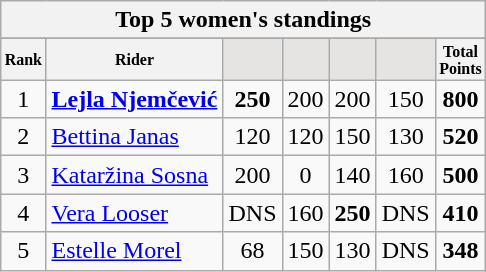<table class="wikitable sortable">
<tr>
<th colspan=27 align="center"><strong>Top 5 women's standings</strong></th>
</tr>
<tr>
</tr>
<tr style="font-size:8pt;font-weight:bold">
<th align="center">Rank</th>
<th align="center">Rider</th>
<th class=unsortable style="background:#E5E4E2;"><small></small></th>
<th class=unsortable style="background:#E5E4E2;"><small></small></th>
<th class=unsortable style="background:#E5E4E2;"><small></small></th>
<th class=unsortable style="background:#E5E4E2;"><small></small></th>
<th align="center">Total<br>Points</th>
</tr>
<tr>
<td align=center>1</td>
<td> <strong><a href='#'>Lejla Njemčević</a></strong></td>
<td align=center><strong>250</strong></td>
<td align=center>200</td>
<td align=center>200</td>
<td align=center>150</td>
<td align=center><strong>800</strong></td>
</tr>
<tr>
<td align=center>2</td>
<td> <a href='#'>Bettina Janas</a></td>
<td align=center>120</td>
<td align=center>120</td>
<td align=center>150</td>
<td align=center>130</td>
<td align=center><strong>520</strong></td>
</tr>
<tr>
<td align=center>3</td>
<td> <a href='#'>Kataržina Sosna</a></td>
<td align=center>200</td>
<td align=center>0</td>
<td align=center>140</td>
<td align=center>160</td>
<td align=center><strong>500</strong></td>
</tr>
<tr>
<td align=center>4</td>
<td> <a href='#'>Vera Looser</a></td>
<td align=center>DNS</td>
<td align=center>160</td>
<td align=center><strong>250</strong></td>
<td align=center>DNS</td>
<td align=center><strong>410</strong></td>
</tr>
<tr>
<td align=center>5</td>
<td> <a href='#'>Estelle Morel</a></td>
<td align=center>68</td>
<td align=center>150</td>
<td align=center>130</td>
<td align=center>DNS</td>
<td align=center><strong>348</strong><br></td>
</tr>
</table>
